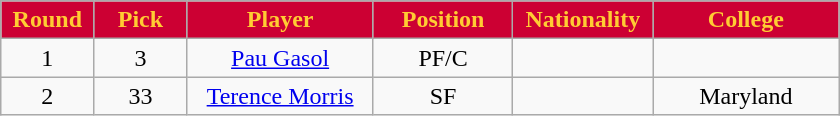<table class="wikitable sortable sortable">
<tr>
<th style="background:#C03; color:#FC3" width="10%">Round</th>
<th style="background:#C03; color:#FC3" width="10%">Pick</th>
<th style="background:#C03; color:#FC3" width="20%">Player</th>
<th style="background:#C03; color:#FC3" width="15%">Position</th>
<th style="background:#C03; color:#FC3" width="15%">Nationality</th>
<th style="background:#C03; color:#FC3" width="20%">College</th>
</tr>
<tr style="text-align: center">
<td>1</td>
<td>3</td>
<td><a href='#'>Pau Gasol</a></td>
<td>PF/C</td>
<td></td>
<td></td>
</tr>
<tr style="text-align: center">
<td>2</td>
<td>33</td>
<td><a href='#'>Terence Morris</a></td>
<td>SF</td>
<td></td>
<td>Maryland</td>
</tr>
</table>
